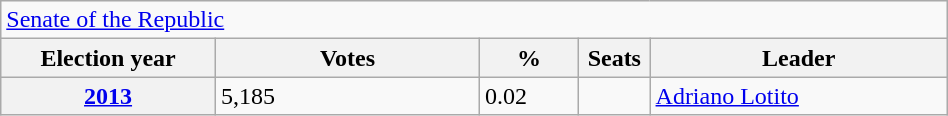<table class="wikitable" style="width:50%; border:1px #AAAAFF solid">
<tr>
<td colspan="5"><a href='#'>Senate of the Republic</a></td>
</tr>
<tr>
<th width=13%>Election year</th>
<th width=16%>Votes</th>
<th width=6%>%</th>
<th width=1%>Seats</th>
<th width=18%>Leader</th>
</tr>
<tr>
<th><a href='#'>2013</a></th>
<td>5,185</td>
<td>0.02</td>
<td></td>
<td><a href='#'>Adriano Lotito</a></td>
</tr>
</table>
